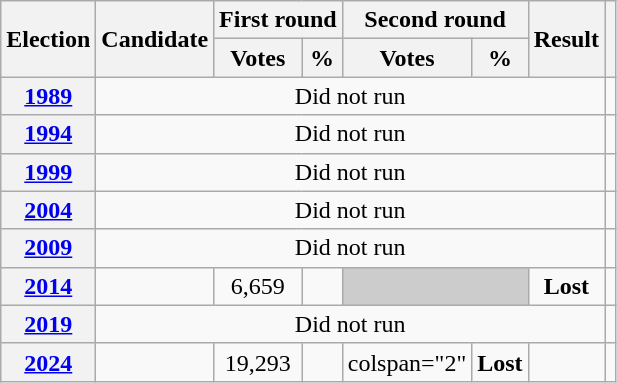<table class="wikitable" style="text-align:center">
<tr>
<th rowspan="2"><strong>Election</strong></th>
<th rowspan="2">Candidate</th>
<th colspan="2" scope="col">First round</th>
<th colspan="2">Second round</th>
<th rowspan="2">Result</th>
<th rowspan="2"></th>
</tr>
<tr>
<th><strong>Votes</strong></th>
<th><strong>%</strong></th>
<th><strong>Votes</strong></th>
<th><strong>%</strong></th>
</tr>
<tr>
<th><a href='#'>1989</a></th>
<td colspan="6">Did not run</td>
<td></td>
</tr>
<tr>
<th><a href='#'>1994</a></th>
<td colspan="6">Did not run</td>
<td></td>
</tr>
<tr>
<th><a href='#'>1999</a></th>
<td colspan="6">Did not run</td>
<td></td>
</tr>
<tr>
<th><a href='#'>2004</a></th>
<td colspan="6">Did not run</td>
<td></td>
</tr>
<tr>
<th><a href='#'>2009</a></th>
<td colspan="6">Did not run</td>
<td></td>
</tr>
<tr>
<th><a href='#'>2014</a></th>
<td></td>
<td>6,659</td>
<td></td>
<td style="background-color:#ccc" colspan="2"></td>
<td><strong>Lost</strong> </td>
<td></td>
</tr>
<tr>
<th><a href='#'>2019</a></th>
<td colspan="6">Did not run</td>
<td></td>
</tr>
<tr>
<th><a href='#'>2024</a></th>
<td></td>
<td>19,293</td>
<td></td>
<td>colspan="2" </td>
<td><strong>Lost</strong> </td>
<td></td>
</tr>
</table>
